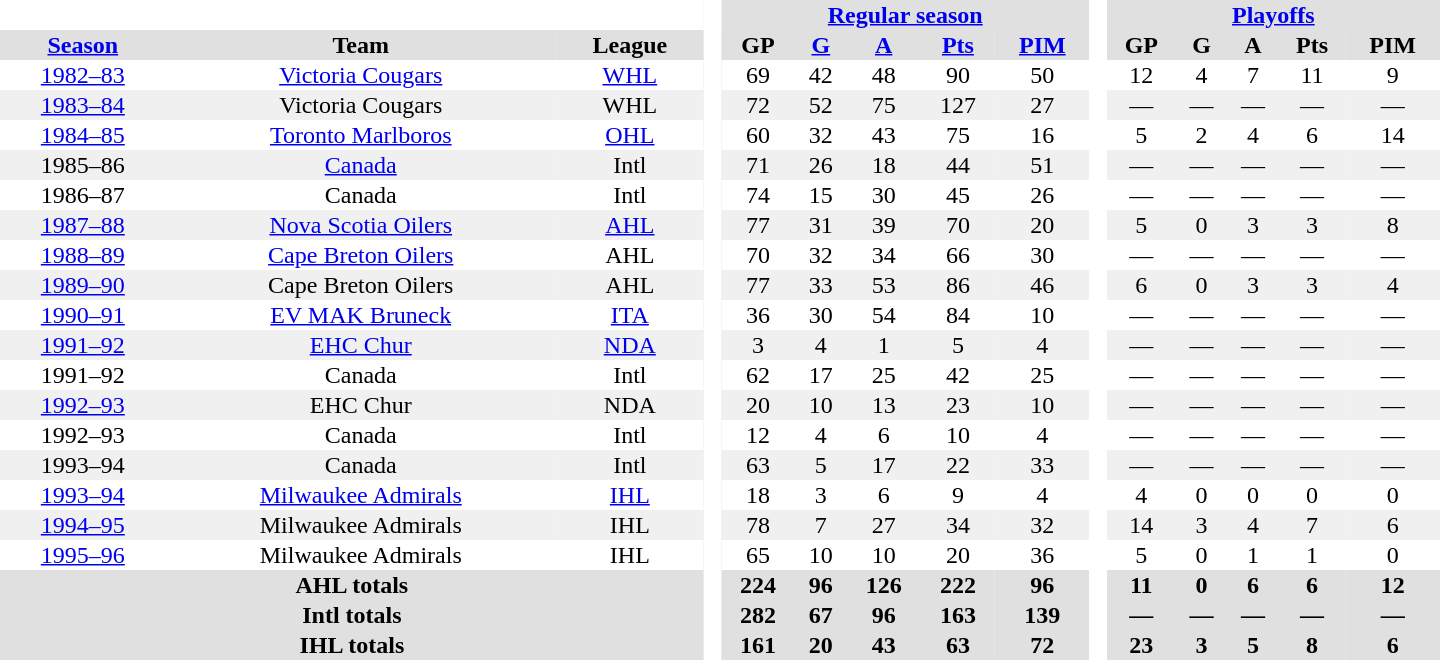<table border="0" cellpadding="1" cellspacing="0" style="text-align:center; width:60em">
<tr bgcolor="#e0e0e0">
<th colspan="3" bgcolor="#ffffff"> </th>
<th rowspan="99" bgcolor="#ffffff"> </th>
<th colspan="5"><a href='#'>Regular season</a></th>
<th rowspan="99" bgcolor="#ffffff"> </th>
<th colspan="5"><a href='#'>Playoffs</a></th>
</tr>
<tr bgcolor="#e0e0e0">
<th><a href='#'>Season</a></th>
<th>Team</th>
<th>League</th>
<th>GP</th>
<th><a href='#'>G</a></th>
<th><a href='#'>A</a></th>
<th><a href='#'>Pts</a></th>
<th><a href='#'>PIM</a></th>
<th>GP</th>
<th>G</th>
<th>A</th>
<th>Pts</th>
<th>PIM</th>
</tr>
<tr>
<td><a href='#'>1982–83</a></td>
<td><a href='#'>Victoria Cougars</a></td>
<td><a href='#'>WHL</a></td>
<td>69</td>
<td>42</td>
<td>48</td>
<td>90</td>
<td>50</td>
<td>12</td>
<td>4</td>
<td>7</td>
<td>11</td>
<td>9</td>
</tr>
<tr bgcolor="#f0f0f0">
<td><a href='#'>1983–84</a></td>
<td>Victoria Cougars</td>
<td>WHL</td>
<td>72</td>
<td>52</td>
<td>75</td>
<td>127</td>
<td>27</td>
<td>—</td>
<td>—</td>
<td>—</td>
<td>—</td>
<td>—</td>
</tr>
<tr>
<td><a href='#'>1984–85</a></td>
<td><a href='#'>Toronto Marlboros</a></td>
<td><a href='#'>OHL</a></td>
<td>60</td>
<td>32</td>
<td>43</td>
<td>75</td>
<td>16</td>
<td>5</td>
<td>2</td>
<td>4</td>
<td>6</td>
<td>14</td>
</tr>
<tr bgcolor="#f0f0f0">
<td>1985–86</td>
<td><a href='#'>Canada</a></td>
<td>Intl</td>
<td>71</td>
<td>26</td>
<td>18</td>
<td>44</td>
<td>51</td>
<td>—</td>
<td>—</td>
<td>—</td>
<td>—</td>
<td>—</td>
</tr>
<tr>
<td>1986–87</td>
<td>Canada</td>
<td>Intl</td>
<td>74</td>
<td>15</td>
<td>30</td>
<td>45</td>
<td>26</td>
<td>—</td>
<td>—</td>
<td>—</td>
<td>—</td>
<td>—</td>
</tr>
<tr bgcolor="#f0f0f0">
<td><a href='#'>1987–88</a></td>
<td><a href='#'>Nova Scotia Oilers</a></td>
<td><a href='#'>AHL</a></td>
<td>77</td>
<td>31</td>
<td>39</td>
<td>70</td>
<td>20</td>
<td>5</td>
<td>0</td>
<td>3</td>
<td>3</td>
<td>8</td>
</tr>
<tr>
<td><a href='#'>1988–89</a></td>
<td><a href='#'>Cape Breton Oilers</a></td>
<td>AHL</td>
<td>70</td>
<td>32</td>
<td>34</td>
<td>66</td>
<td>30</td>
<td>—</td>
<td>—</td>
<td>—</td>
<td>—</td>
<td>—</td>
</tr>
<tr bgcolor="#f0f0f0">
<td><a href='#'>1989–90</a></td>
<td>Cape Breton Oilers</td>
<td>AHL</td>
<td>77</td>
<td>33</td>
<td>53</td>
<td>86</td>
<td>46</td>
<td>6</td>
<td>0</td>
<td>3</td>
<td>3</td>
<td>4</td>
</tr>
<tr>
<td><a href='#'>1990–91</a></td>
<td><a href='#'>EV MAK Bruneck</a></td>
<td><a href='#'>ITA</a></td>
<td>36</td>
<td>30</td>
<td>54</td>
<td>84</td>
<td>10</td>
<td>—</td>
<td>—</td>
<td>—</td>
<td>—</td>
<td>—</td>
</tr>
<tr bgcolor="#f0f0f0">
<td><a href='#'>1991–92</a></td>
<td><a href='#'>EHC Chur</a></td>
<td><a href='#'>NDA</a></td>
<td>3</td>
<td>4</td>
<td>1</td>
<td>5</td>
<td>4</td>
<td>—</td>
<td>—</td>
<td>—</td>
<td>—</td>
<td>—</td>
</tr>
<tr>
<td>1991–92</td>
<td>Canada</td>
<td>Intl</td>
<td>62</td>
<td>17</td>
<td>25</td>
<td>42</td>
<td>25</td>
<td>—</td>
<td>—</td>
<td>—</td>
<td>—</td>
<td>—</td>
</tr>
<tr bgcolor="#f0f0f0">
<td><a href='#'>1992–93</a></td>
<td>EHC Chur</td>
<td>NDA</td>
<td>20</td>
<td>10</td>
<td>13</td>
<td>23</td>
<td>10</td>
<td>—</td>
<td>—</td>
<td>—</td>
<td>—</td>
<td>—</td>
</tr>
<tr>
<td>1992–93</td>
<td>Canada</td>
<td>Intl</td>
<td>12</td>
<td>4</td>
<td>6</td>
<td>10</td>
<td>4</td>
<td>—</td>
<td>—</td>
<td>—</td>
<td>—</td>
<td>—</td>
</tr>
<tr bgcolor="#f0f0f0">
<td>1993–94</td>
<td>Canada</td>
<td>Intl</td>
<td>63</td>
<td>5</td>
<td>17</td>
<td>22</td>
<td>33</td>
<td>—</td>
<td>—</td>
<td>—</td>
<td>—</td>
<td>—</td>
</tr>
<tr>
<td><a href='#'>1993–94</a></td>
<td><a href='#'>Milwaukee Admirals</a></td>
<td><a href='#'>IHL</a></td>
<td>18</td>
<td>3</td>
<td>6</td>
<td>9</td>
<td>4</td>
<td>4</td>
<td>0</td>
<td>0</td>
<td>0</td>
<td>0</td>
</tr>
<tr bgcolor="#f0f0f0">
<td><a href='#'>1994–95</a></td>
<td>Milwaukee Admirals</td>
<td>IHL</td>
<td>78</td>
<td>7</td>
<td>27</td>
<td>34</td>
<td>32</td>
<td>14</td>
<td>3</td>
<td>4</td>
<td>7</td>
<td>6</td>
</tr>
<tr>
<td><a href='#'>1995–96</a></td>
<td>Milwaukee Admirals</td>
<td>IHL</td>
<td>65</td>
<td>10</td>
<td>10</td>
<td>20</td>
<td>36</td>
<td>5</td>
<td>0</td>
<td>1</td>
<td>1</td>
<td>0</td>
</tr>
<tr bgcolor="#e0e0e0">
<th colspan="3">AHL totals</th>
<th>224</th>
<th>96</th>
<th>126</th>
<th>222</th>
<th>96</th>
<th>11</th>
<th>0</th>
<th>6</th>
<th>6</th>
<th>12</th>
</tr>
<tr bgcolor="#e0e0e0">
<th colspan="3">Intl totals</th>
<th>282</th>
<th>67</th>
<th>96</th>
<th>163</th>
<th>139</th>
<th>—</th>
<th>—</th>
<th>—</th>
<th>—</th>
<th>—</th>
</tr>
<tr bgcolor="#e0e0e0">
<th colspan="3">IHL totals</th>
<th>161</th>
<th>20</th>
<th>43</th>
<th>63</th>
<th>72</th>
<th>23</th>
<th>3</th>
<th>5</th>
<th>8</th>
<th>6</th>
</tr>
</table>
